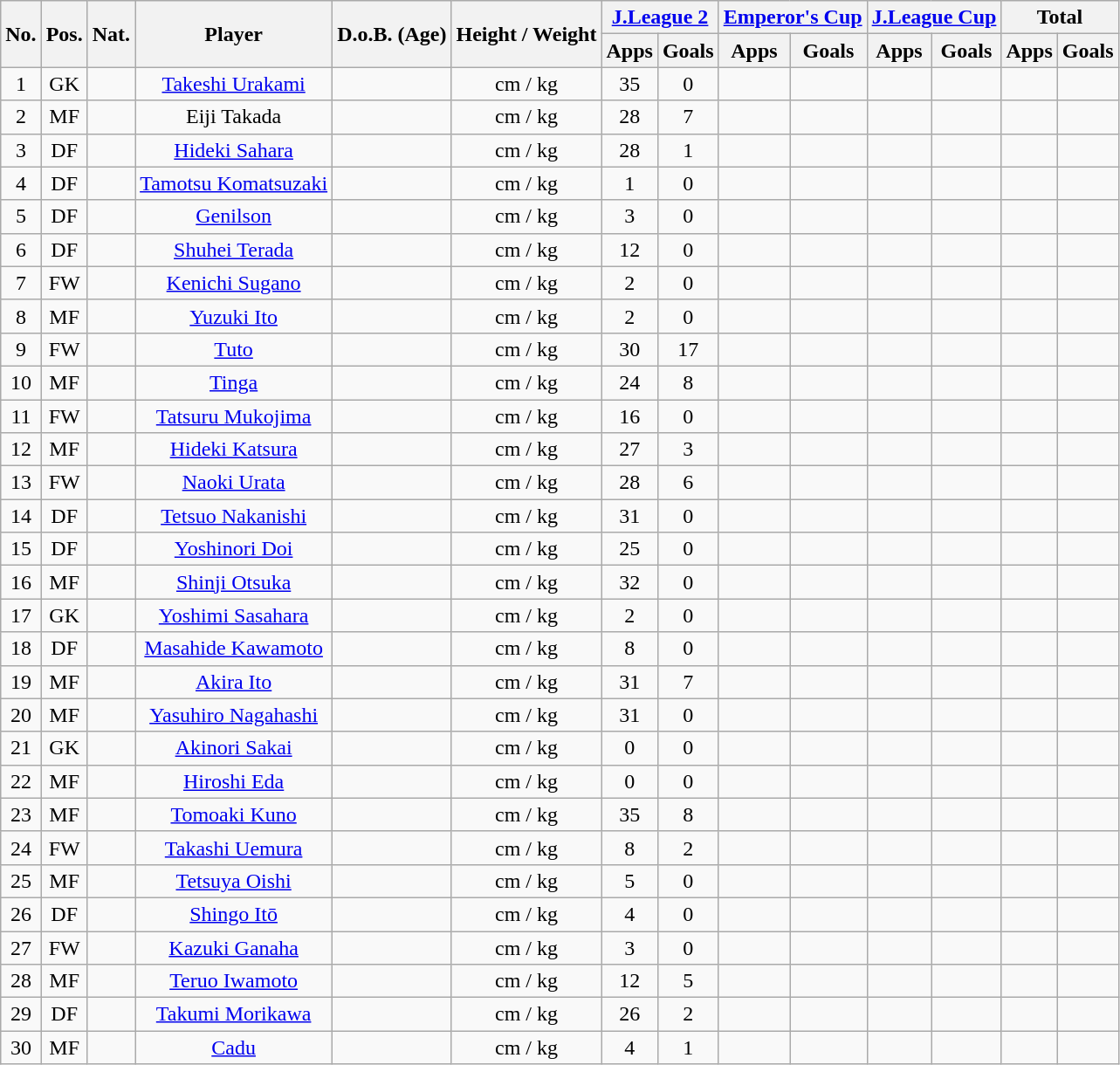<table class="wikitable" style="text-align:center;">
<tr>
<th rowspan="2">No.</th>
<th rowspan="2">Pos.</th>
<th rowspan="2">Nat.</th>
<th rowspan="2">Player</th>
<th rowspan="2">D.o.B. (Age)</th>
<th rowspan="2">Height / Weight</th>
<th colspan="2"><a href='#'>J.League 2</a></th>
<th colspan="2"><a href='#'>Emperor's Cup</a></th>
<th colspan="2"><a href='#'>J.League Cup</a></th>
<th colspan="2">Total</th>
</tr>
<tr>
<th>Apps</th>
<th>Goals</th>
<th>Apps</th>
<th>Goals</th>
<th>Apps</th>
<th>Goals</th>
<th>Apps</th>
<th>Goals</th>
</tr>
<tr>
<td>1</td>
<td>GK</td>
<td></td>
<td><a href='#'>Takeshi Urakami</a></td>
<td></td>
<td>cm / kg</td>
<td>35</td>
<td>0</td>
<td></td>
<td></td>
<td></td>
<td></td>
<td></td>
<td></td>
</tr>
<tr>
<td>2</td>
<td>MF</td>
<td></td>
<td>Eiji Takada</td>
<td></td>
<td>cm / kg</td>
<td>28</td>
<td>7</td>
<td></td>
<td></td>
<td></td>
<td></td>
<td></td>
<td></td>
</tr>
<tr>
<td>3</td>
<td>DF</td>
<td></td>
<td><a href='#'>Hideki Sahara</a></td>
<td></td>
<td>cm / kg</td>
<td>28</td>
<td>1</td>
<td></td>
<td></td>
<td></td>
<td></td>
<td></td>
<td></td>
</tr>
<tr>
<td>4</td>
<td>DF</td>
<td></td>
<td><a href='#'>Tamotsu Komatsuzaki</a></td>
<td></td>
<td>cm / kg</td>
<td>1</td>
<td>0</td>
<td></td>
<td></td>
<td></td>
<td></td>
<td></td>
<td></td>
</tr>
<tr>
<td>5</td>
<td>DF</td>
<td></td>
<td><a href='#'>Genilson</a></td>
<td></td>
<td>cm / kg</td>
<td>3</td>
<td>0</td>
<td></td>
<td></td>
<td></td>
<td></td>
<td></td>
<td></td>
</tr>
<tr>
<td>6</td>
<td>DF</td>
<td></td>
<td><a href='#'>Shuhei Terada</a></td>
<td></td>
<td>cm / kg</td>
<td>12</td>
<td>0</td>
<td></td>
<td></td>
<td></td>
<td></td>
<td></td>
<td></td>
</tr>
<tr>
<td>7</td>
<td>FW</td>
<td></td>
<td><a href='#'>Kenichi Sugano</a></td>
<td></td>
<td>cm / kg</td>
<td>2</td>
<td>0</td>
<td></td>
<td></td>
<td></td>
<td></td>
<td></td>
<td></td>
</tr>
<tr>
<td>8</td>
<td>MF</td>
<td></td>
<td><a href='#'>Yuzuki Ito</a></td>
<td></td>
<td>cm / kg</td>
<td>2</td>
<td>0</td>
<td></td>
<td></td>
<td></td>
<td></td>
<td></td>
<td></td>
</tr>
<tr>
<td>9</td>
<td>FW</td>
<td></td>
<td><a href='#'>Tuto</a></td>
<td></td>
<td>cm / kg</td>
<td>30</td>
<td>17</td>
<td></td>
<td></td>
<td></td>
<td></td>
<td></td>
<td></td>
</tr>
<tr>
<td>10</td>
<td>MF</td>
<td></td>
<td><a href='#'>Tinga</a></td>
<td></td>
<td>cm / kg</td>
<td>24</td>
<td>8</td>
<td></td>
<td></td>
<td></td>
<td></td>
<td></td>
<td></td>
</tr>
<tr>
<td>11</td>
<td>FW</td>
<td></td>
<td><a href='#'>Tatsuru Mukojima</a></td>
<td></td>
<td>cm / kg</td>
<td>16</td>
<td>0</td>
<td></td>
<td></td>
<td></td>
<td></td>
<td></td>
<td></td>
</tr>
<tr>
<td>12</td>
<td>MF</td>
<td></td>
<td><a href='#'>Hideki Katsura</a></td>
<td></td>
<td>cm / kg</td>
<td>27</td>
<td>3</td>
<td></td>
<td></td>
<td></td>
<td></td>
<td></td>
<td></td>
</tr>
<tr>
<td>13</td>
<td>FW</td>
<td></td>
<td><a href='#'>Naoki Urata</a></td>
<td></td>
<td>cm / kg</td>
<td>28</td>
<td>6</td>
<td></td>
<td></td>
<td></td>
<td></td>
<td></td>
<td></td>
</tr>
<tr>
<td>14</td>
<td>DF</td>
<td></td>
<td><a href='#'>Tetsuo Nakanishi</a></td>
<td></td>
<td>cm / kg</td>
<td>31</td>
<td>0</td>
<td></td>
<td></td>
<td></td>
<td></td>
<td></td>
<td></td>
</tr>
<tr>
<td>15</td>
<td>DF</td>
<td></td>
<td><a href='#'>Yoshinori Doi</a></td>
<td></td>
<td>cm / kg</td>
<td>25</td>
<td>0</td>
<td></td>
<td></td>
<td></td>
<td></td>
<td></td>
<td></td>
</tr>
<tr>
<td>16</td>
<td>MF</td>
<td></td>
<td><a href='#'>Shinji Otsuka</a></td>
<td></td>
<td>cm / kg</td>
<td>32</td>
<td>0</td>
<td></td>
<td></td>
<td></td>
<td></td>
<td></td>
<td></td>
</tr>
<tr>
<td>17</td>
<td>GK</td>
<td></td>
<td><a href='#'>Yoshimi Sasahara</a></td>
<td></td>
<td>cm / kg</td>
<td>2</td>
<td>0</td>
<td></td>
<td></td>
<td></td>
<td></td>
<td></td>
<td></td>
</tr>
<tr>
<td>18</td>
<td>DF</td>
<td></td>
<td><a href='#'>Masahide Kawamoto</a></td>
<td></td>
<td>cm / kg</td>
<td>8</td>
<td>0</td>
<td></td>
<td></td>
<td></td>
<td></td>
<td></td>
<td></td>
</tr>
<tr>
<td>19</td>
<td>MF</td>
<td></td>
<td><a href='#'>Akira Ito</a></td>
<td></td>
<td>cm / kg</td>
<td>31</td>
<td>7</td>
<td></td>
<td></td>
<td></td>
<td></td>
<td></td>
<td></td>
</tr>
<tr>
<td>20</td>
<td>MF</td>
<td></td>
<td><a href='#'>Yasuhiro Nagahashi</a></td>
<td></td>
<td>cm / kg</td>
<td>31</td>
<td>0</td>
<td></td>
<td></td>
<td></td>
<td></td>
<td></td>
<td></td>
</tr>
<tr>
<td>21</td>
<td>GK</td>
<td></td>
<td><a href='#'>Akinori Sakai</a></td>
<td></td>
<td>cm / kg</td>
<td>0</td>
<td>0</td>
<td></td>
<td></td>
<td></td>
<td></td>
<td></td>
<td></td>
</tr>
<tr>
<td>22</td>
<td>MF</td>
<td></td>
<td><a href='#'>Hiroshi Eda</a></td>
<td></td>
<td>cm / kg</td>
<td>0</td>
<td>0</td>
<td></td>
<td></td>
<td></td>
<td></td>
<td></td>
<td></td>
</tr>
<tr>
<td>23</td>
<td>MF</td>
<td></td>
<td><a href='#'>Tomoaki Kuno</a></td>
<td></td>
<td>cm / kg</td>
<td>35</td>
<td>8</td>
<td></td>
<td></td>
<td></td>
<td></td>
<td></td>
<td></td>
</tr>
<tr>
<td>24</td>
<td>FW</td>
<td></td>
<td><a href='#'>Takashi Uemura</a></td>
<td></td>
<td>cm / kg</td>
<td>8</td>
<td>2</td>
<td></td>
<td></td>
<td></td>
<td></td>
<td></td>
<td></td>
</tr>
<tr>
<td>25</td>
<td>MF</td>
<td></td>
<td><a href='#'>Tetsuya Oishi</a></td>
<td></td>
<td>cm / kg</td>
<td>5</td>
<td>0</td>
<td></td>
<td></td>
<td></td>
<td></td>
<td></td>
<td></td>
</tr>
<tr>
<td>26</td>
<td>DF</td>
<td></td>
<td><a href='#'>Shingo Itō</a></td>
<td></td>
<td>cm / kg</td>
<td>4</td>
<td>0</td>
<td></td>
<td></td>
<td></td>
<td></td>
<td></td>
<td></td>
</tr>
<tr>
<td>27</td>
<td>FW</td>
<td></td>
<td><a href='#'>Kazuki Ganaha</a></td>
<td></td>
<td>cm / kg</td>
<td>3</td>
<td>0</td>
<td></td>
<td></td>
<td></td>
<td></td>
<td></td>
<td></td>
</tr>
<tr>
<td>28</td>
<td>MF</td>
<td></td>
<td><a href='#'>Teruo Iwamoto</a></td>
<td></td>
<td>cm / kg</td>
<td>12</td>
<td>5</td>
<td></td>
<td></td>
<td></td>
<td></td>
<td></td>
<td></td>
</tr>
<tr>
<td>29</td>
<td>DF</td>
<td></td>
<td><a href='#'>Takumi Morikawa</a></td>
<td></td>
<td>cm / kg</td>
<td>26</td>
<td>2</td>
<td></td>
<td></td>
<td></td>
<td></td>
<td></td>
<td></td>
</tr>
<tr>
<td>30</td>
<td>MF</td>
<td></td>
<td><a href='#'>Cadu</a></td>
<td></td>
<td>cm / kg</td>
<td>4</td>
<td>1</td>
<td></td>
<td></td>
<td></td>
<td></td>
<td></td>
<td></td>
</tr>
</table>
